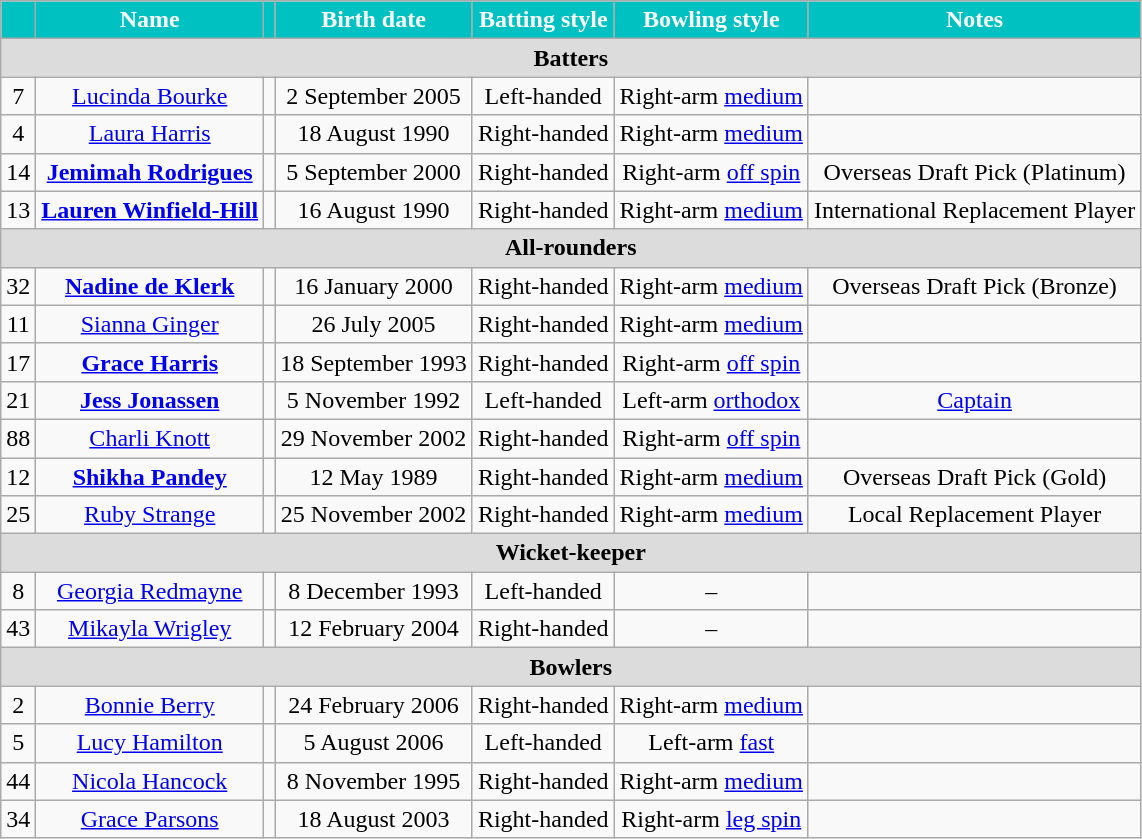<table class="wikitable">
<tr>
<th style="background:#00C1C1; color:white"></th>
<th style="background:#00C1C1; color:white">Name</th>
<th style="background:#00C1C1; color:white"></th>
<th style="background:#00C1C1; color:white">Birth date</th>
<th style="background:#00C1C1; color:white">Batting style</th>
<th style="background:#00C1C1; color:white">Bowling style</th>
<th style="background:#00C1C1; color:white">Notes</th>
</tr>
<tr>
<th colspan="7" style="background: #DCDCDC" align="center">Batters</th>
</tr>
<tr align="center">
<td>7</td>
<td><a href='#'>Lucinda Bourke</a></td>
<td></td>
<td>2 September 2005</td>
<td>Left-handed</td>
<td>Right-arm <a href='#'>medium</a></td>
<td></td>
</tr>
<tr align="center">
<td>4</td>
<td><a href='#'>Laura Harris</a></td>
<td></td>
<td>18 August 1990</td>
<td>Right-handed</td>
<td>Right-arm <a href='#'>medium</a></td>
<td></td>
</tr>
<tr align="center">
<td>14</td>
<td><strong><a href='#'>Jemimah Rodrigues</a></strong></td>
<td></td>
<td>5 September 2000</td>
<td>Right-handed</td>
<td>Right-arm <a href='#'>off spin</a></td>
<td>Overseas Draft Pick (Platinum)</td>
</tr>
<tr align="center">
<td>13</td>
<td><strong><a href='#'>Lauren Winfield-Hill</a></strong></td>
<td></td>
<td>16 August 1990</td>
<td>Right-handed</td>
<td>Right-arm <a href='#'>medium</a></td>
<td>International Replacement Player</td>
</tr>
<tr>
<th colspan="7" style="background: #DCDCDC" align="center">All-rounders</th>
</tr>
<tr align="center">
<td>32</td>
<td><strong><a href='#'>Nadine de Klerk</a></strong></td>
<td></td>
<td>16 January 2000</td>
<td>Right-handed</td>
<td>Right-arm <a href='#'>medium</a></td>
<td>Overseas Draft Pick (Bronze)</td>
</tr>
<tr align="center">
<td>11</td>
<td><a href='#'>Sianna Ginger</a></td>
<td></td>
<td>26 July 2005</td>
<td>Right-handed</td>
<td>Right-arm <a href='#'>medium</a></td>
<td></td>
</tr>
<tr align="center">
<td>17</td>
<td><strong><a href='#'>Grace Harris</a></strong></td>
<td></td>
<td>18 September 1993</td>
<td>Right-handed</td>
<td>Right-arm <a href='#'>off spin</a></td>
<td></td>
</tr>
<tr align="center">
<td>21</td>
<td><strong><a href='#'>Jess Jonassen</a></strong></td>
<td></td>
<td>5 November 1992</td>
<td>Left-handed</td>
<td>Left-arm <a href='#'>orthodox</a></td>
<td><a href='#'>Captain</a></td>
</tr>
<tr align="center">
<td>88</td>
<td><a href='#'>Charli Knott</a></td>
<td></td>
<td>29 November 2002</td>
<td>Right-handed</td>
<td>Right-arm <a href='#'>off spin</a></td>
<td></td>
</tr>
<tr align="center">
<td>12</td>
<td><strong><a href='#'>Shikha Pandey</a></strong></td>
<td></td>
<td>12 May 1989</td>
<td>Right-handed</td>
<td>Right-arm <a href='#'>medium</a></td>
<td>Overseas Draft Pick (Gold)</td>
</tr>
<tr align="center">
<td>25</td>
<td><a href='#'>Ruby Strange</a></td>
<td></td>
<td>25 November 2002</td>
<td>Right-handed</td>
<td>Right-arm <a href='#'>medium</a></td>
<td>Local Replacement Player</td>
</tr>
<tr>
<th colspan="7" style="background: #DCDCDC" align="center">Wicket-keeper</th>
</tr>
<tr align="center">
<td>8</td>
<td><a href='#'>Georgia Redmayne</a></td>
<td></td>
<td>8 December 1993</td>
<td>Left-handed</td>
<td>–</td>
<td></td>
</tr>
<tr align="center">
<td>43</td>
<td><a href='#'>Mikayla Wrigley</a></td>
<td></td>
<td>12 February 2004</td>
<td>Right-handed</td>
<td>–</td>
<td></td>
</tr>
<tr>
<th colspan="7" style="background: #DCDCDC" align="center">Bowlers</th>
</tr>
<tr align="center">
<td>2</td>
<td><a href='#'>Bonnie Berry</a></td>
<td></td>
<td>24 February 2006</td>
<td>Right-handed</td>
<td>Right-arm <a href='#'>medium</a></td>
<td></td>
</tr>
<tr align="center">
<td>5</td>
<td><a href='#'>Lucy Hamilton</a></td>
<td></td>
<td>5 August 2006</td>
<td>Left-handed</td>
<td>Left-arm <a href='#'>fast</a></td>
<td></td>
</tr>
<tr align="center">
<td>44</td>
<td><a href='#'>Nicola Hancock</a></td>
<td></td>
<td>8 November 1995</td>
<td>Right-handed</td>
<td>Right-arm <a href='#'>medium</a></td>
<td></td>
</tr>
<tr align="center">
<td>34</td>
<td><a href='#'>Grace Parsons</a></td>
<td></td>
<td>18 August 2003</td>
<td>Right-handed</td>
<td>Right-arm <a href='#'>leg spin</a></td>
<td></td>
</tr>
</table>
